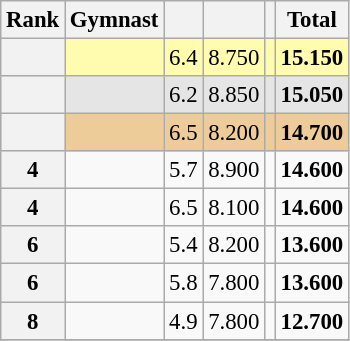<table class="wikitable sortable" style="text-align:center; font-size:95%">
<tr>
<th scope=col>Rank</th>
<th scope=col>Gymnast</th>
<th scope=col></th>
<th scope=col></th>
<th scope=col></th>
<th scope=col>Total</th>
</tr>
<tr bgcolor=fffcaf>
<th scope=row style="text-align:center"></th>
<td align=left></td>
<td>6.4</td>
<td>8.750</td>
<td></td>
<td><strong>15.150</strong></td>
</tr>
<tr bgcolor=e5e5e5>
<th scope=row style="text-align:center"></th>
<td align=left></td>
<td>6.2</td>
<td>8.850</td>
<td></td>
<td><strong>15.050</strong></td>
</tr>
<tr bgcolor=eecc99>
<th scope=row style="text-align:center"></th>
<td align=left></td>
<td>6.5</td>
<td>8.200</td>
<td></td>
<td><strong>14.700</strong></td>
</tr>
<tr>
<th scope=row style="text-align:center">4</th>
<td align=left></td>
<td>5.7</td>
<td>8.900</td>
<td></td>
<td><strong>14.600</strong></td>
</tr>
<tr>
<th scope=row style="text-align:center">4</th>
<td align=left></td>
<td>6.5</td>
<td>8.100</td>
<td></td>
<td><strong>14.600</strong></td>
</tr>
<tr>
<th scope=row style="text-align:center">6</th>
<td align=left></td>
<td>5.4</td>
<td>8.200</td>
<td></td>
<td><strong>13.600</strong></td>
</tr>
<tr>
<th scope=row style="text-align:center">6</th>
<td align=left></td>
<td>5.8</td>
<td>7.800</td>
<td></td>
<td><strong>13.600</strong></td>
</tr>
<tr>
<th scope=row style="text-align:center">8</th>
<td align=left></td>
<td>4.9</td>
<td>7.800</td>
<td></td>
<td><strong>12.700</strong></td>
</tr>
<tr>
</tr>
</table>
